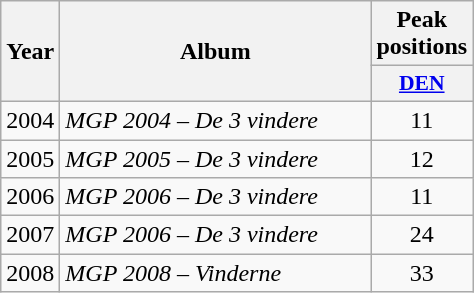<table class="wikitable">
<tr>
<th align="center" rowspan="2" width="10">Year</th>
<th align="center" rowspan="2" width="200">Album</th>
<th align="center" colspan="1" width="20">Peak positions</th>
</tr>
<tr>
<th scope="col" style="width:3em;font-size:90%;"><a href='#'>DEN</a><br></th>
</tr>
<tr>
<td style="text-align:center;">2004</td>
<td><em>MGP 2004 – De 3 vindere</em></td>
<td style="text-align:center;">11</td>
</tr>
<tr>
<td style="text-align:center;">2005</td>
<td><em>MGP 2005 – De 3 vindere</em></td>
<td style="text-align:center;">12</td>
</tr>
<tr>
<td style="text-align:center;">2006</td>
<td><em>MGP 2006 – De 3 vindere</em></td>
<td style="text-align:center;">11</td>
</tr>
<tr>
<td style="text-align:center;">2007</td>
<td><em>MGP 2006 – De 3 vindere</em></td>
<td style="text-align:center;">24</td>
</tr>
<tr>
<td style="text-align:center;">2008</td>
<td><em>MGP 2008 – Vinderne</em></td>
<td style="text-align:center;">33</td>
</tr>
</table>
